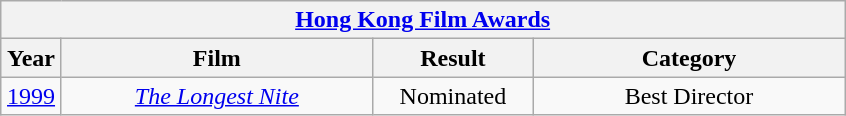<table class="wikitable">
<tr>
<th colspan="5"><a href='#'>Hong Kong Film Awards</a></th>
</tr>
<tr>
<th width="33">Year</th>
<th width="200">Film</th>
<th width="100">Result</th>
<th width="200">Category</th>
</tr>
<tr>
<td align="center"><a href='#'>1999</a></td>
<td align="center"><em><a href='#'>The Longest Nite</a></em></td>
<td align="center" rowspan="1">Nominated</td>
<td align="center">Best Director</td>
</tr>
</table>
